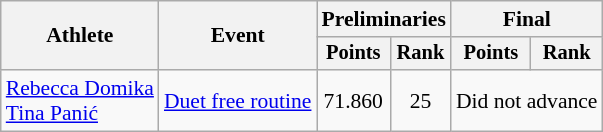<table class=wikitable style="font-size:90%">
<tr>
<th rowspan="2">Athlete</th>
<th rowspan="2">Event</th>
<th colspan="2">Preliminaries</th>
<th colspan="2">Final</th>
</tr>
<tr style="font-size:95%">
<th>Points</th>
<th>Rank</th>
<th>Points</th>
<th>Rank</th>
</tr>
<tr align=center>
<td align=left><a href='#'>Rebecca Domika</a><br><a href='#'>Tina Panić</a></td>
<td align=left><a href='#'>Duet free routine</a></td>
<td>71.860</td>
<td>25</td>
<td colspan=2>Did not advance</td>
</tr>
</table>
